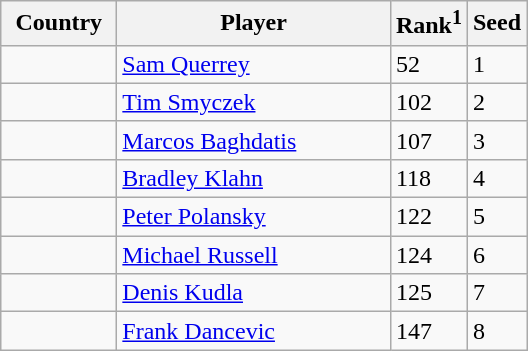<table class="sortable wikitable">
<tr>
<th width="70">Country</th>
<th width="175">Player</th>
<th>Rank<sup>1</sup></th>
<th>Seed</th>
</tr>
<tr>
<td></td>
<td><a href='#'>Sam Querrey</a></td>
<td>52</td>
<td>1</td>
</tr>
<tr>
<td></td>
<td><a href='#'>Tim Smyczek</a></td>
<td>102</td>
<td>2</td>
</tr>
<tr>
<td></td>
<td><a href='#'>Marcos Baghdatis</a></td>
<td>107</td>
<td>3</td>
</tr>
<tr>
<td></td>
<td><a href='#'>Bradley Klahn</a></td>
<td>118</td>
<td>4</td>
</tr>
<tr>
<td></td>
<td><a href='#'>Peter Polansky</a></td>
<td>122</td>
<td>5</td>
</tr>
<tr>
<td></td>
<td><a href='#'>Michael Russell</a></td>
<td>124</td>
<td>6</td>
</tr>
<tr>
<td></td>
<td><a href='#'>Denis Kudla</a></td>
<td>125</td>
<td>7</td>
</tr>
<tr>
<td></td>
<td><a href='#'>Frank Dancevic</a></td>
<td>147</td>
<td>8</td>
</tr>
</table>
